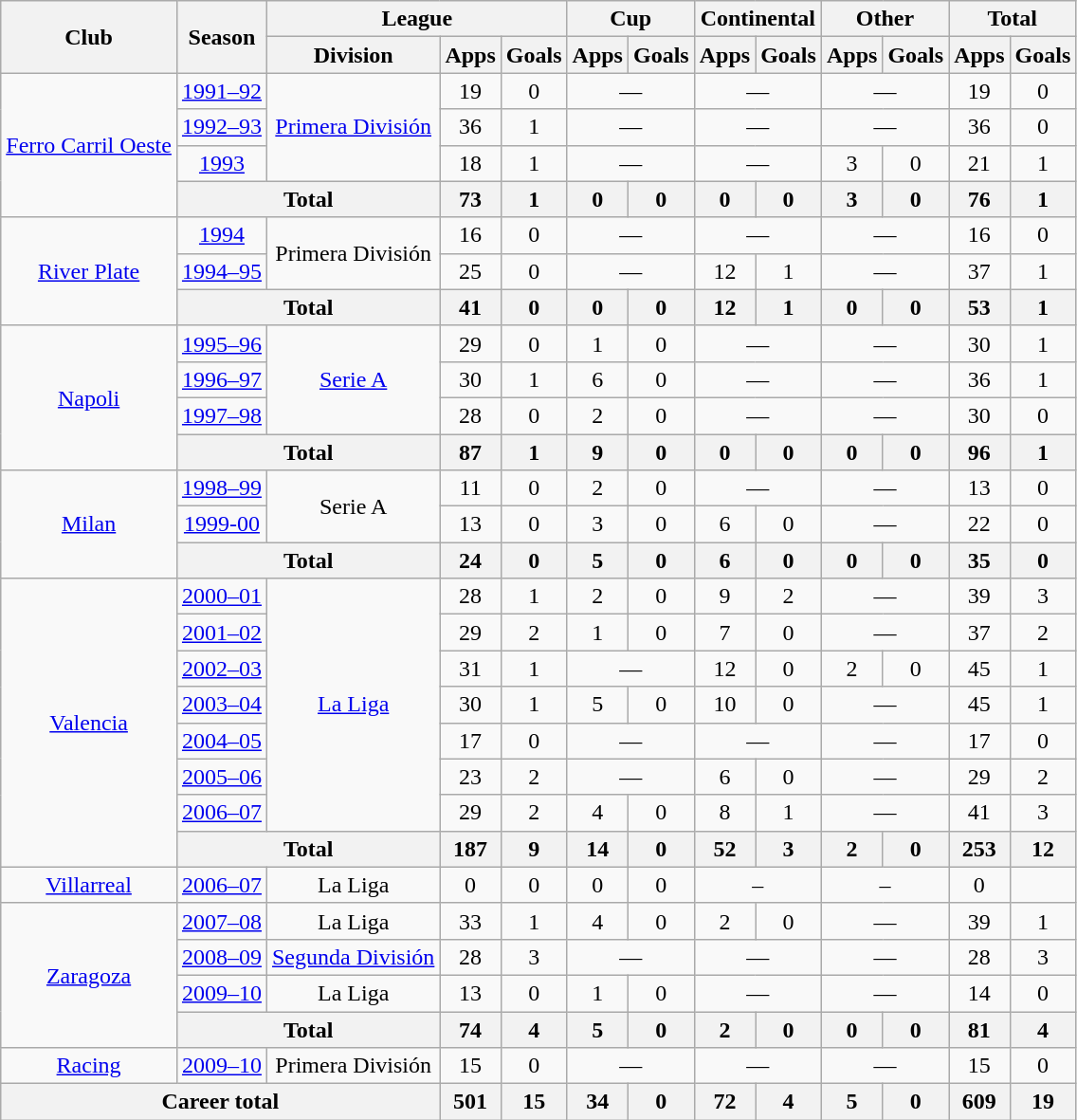<table class="wikitable" style="text-align:center">
<tr>
<th rowspan="2">Club</th>
<th rowspan="2">Season</th>
<th colspan="3">League</th>
<th colspan="2">Cup</th>
<th colspan="2">Continental</th>
<th colspan="2">Other</th>
<th colspan="2">Total</th>
</tr>
<tr>
<th>Division</th>
<th>Apps</th>
<th>Goals</th>
<th>Apps</th>
<th>Goals</th>
<th>Apps</th>
<th>Goals</th>
<th>Apps</th>
<th>Goals</th>
<th>Apps</th>
<th>Goals</th>
</tr>
<tr>
<td rowspan="4"><a href='#'>Ferro Carril Oeste</a></td>
<td><a href='#'>1991–92</a></td>
<td rowspan="3"><a href='#'>Primera División</a></td>
<td>19</td>
<td>0</td>
<td colspan="2">—</td>
<td colspan="2">—</td>
<td colspan="2">—</td>
<td>19</td>
<td>0</td>
</tr>
<tr>
<td><a href='#'>1992–93</a></td>
<td>36</td>
<td>1</td>
<td colspan="2">—</td>
<td colspan="2">—</td>
<td colspan="2">—</td>
<td>36</td>
<td>0</td>
</tr>
<tr>
<td><a href='#'>1993</a></td>
<td>18</td>
<td>1</td>
<td colspan="2">—</td>
<td colspan="2">—</td>
<td>3</td>
<td>0</td>
<td>21</td>
<td>1</td>
</tr>
<tr>
<th colspan="2">Total</th>
<th>73</th>
<th>1</th>
<th>0</th>
<th>0</th>
<th>0</th>
<th>0</th>
<th>3</th>
<th>0</th>
<th>76</th>
<th>1</th>
</tr>
<tr>
<td rowspan="3"><a href='#'>River Plate</a></td>
<td><a href='#'>1994</a></td>
<td rowspan="2">Primera División</td>
<td>16</td>
<td>0</td>
<td colspan="2">—</td>
<td colspan="2">—</td>
<td colspan="2">—</td>
<td>16</td>
<td>0</td>
</tr>
<tr>
<td><a href='#'>1994–95</a></td>
<td>25</td>
<td>0</td>
<td colspan=2>—</td>
<td>12</td>
<td>1</td>
<td colspan="2">—</td>
<td>37</td>
<td>1</td>
</tr>
<tr>
<th colspan="2">Total</th>
<th>41</th>
<th>0</th>
<th>0</th>
<th>0</th>
<th>12</th>
<th>1</th>
<th>0</th>
<th>0</th>
<th>53</th>
<th>1</th>
</tr>
<tr>
<td rowspan="4"><a href='#'>Napoli</a></td>
<td><a href='#'>1995–96</a></td>
<td rowspan="3"><a href='#'>Serie A</a></td>
<td>29</td>
<td>0</td>
<td>1</td>
<td>0</td>
<td colspan="2">—</td>
<td colspan="2">—</td>
<td>30</td>
<td>1</td>
</tr>
<tr>
<td><a href='#'>1996–97</a></td>
<td>30</td>
<td>1</td>
<td>6</td>
<td>0</td>
<td colspan="2">—</td>
<td colspan="2">—</td>
<td>36</td>
<td>1</td>
</tr>
<tr>
<td><a href='#'>1997–98</a></td>
<td>28</td>
<td>0</td>
<td>2</td>
<td>0</td>
<td colspan="2">—</td>
<td colspan="2">—</td>
<td>30</td>
<td>0</td>
</tr>
<tr>
<th colspan="2">Total</th>
<th>87</th>
<th>1</th>
<th>9</th>
<th>0</th>
<th>0</th>
<th>0</th>
<th>0</th>
<th>0</th>
<th>96</th>
<th>1</th>
</tr>
<tr>
<td rowspan="3"><a href='#'>Milan</a></td>
<td><a href='#'>1998–99</a></td>
<td rowspan="2">Serie A</td>
<td>11</td>
<td>0</td>
<td>2</td>
<td>0</td>
<td colspan="2">—</td>
<td colspan="2">—</td>
<td>13</td>
<td>0</td>
</tr>
<tr>
<td><a href='#'>1999-00</a></td>
<td>13</td>
<td>0</td>
<td>3</td>
<td>0</td>
<td>6</td>
<td>0</td>
<td colspan="2">—</td>
<td>22</td>
<td>0</td>
</tr>
<tr>
<th colspan="2">Total</th>
<th>24</th>
<th>0</th>
<th>5</th>
<th>0</th>
<th>6</th>
<th>0</th>
<th>0</th>
<th>0</th>
<th>35</th>
<th>0</th>
</tr>
<tr>
<td rowspan="8"><a href='#'>Valencia</a></td>
<td><a href='#'>2000–01</a></td>
<td rowspan="7"><a href='#'>La Liga</a></td>
<td>28</td>
<td>1</td>
<td>2</td>
<td>0</td>
<td>9</td>
<td>2</td>
<td colspan="2">—</td>
<td>39</td>
<td>3</td>
</tr>
<tr>
<td><a href='#'>2001–02</a></td>
<td>29</td>
<td>2</td>
<td>1</td>
<td>0</td>
<td>7</td>
<td>0</td>
<td colspan="2">—</td>
<td>37</td>
<td>2</td>
</tr>
<tr>
<td><a href='#'>2002–03</a></td>
<td>31</td>
<td>1</td>
<td colspan=2>—</td>
<td>12</td>
<td>0</td>
<td>2</td>
<td>0</td>
<td>45</td>
<td>1</td>
</tr>
<tr>
<td><a href='#'>2003–04</a></td>
<td>30</td>
<td>1</td>
<td>5</td>
<td>0</td>
<td>10</td>
<td>0</td>
<td colspan="2">—</td>
<td>45</td>
<td>1</td>
</tr>
<tr>
<td><a href='#'>2004–05</a></td>
<td>17</td>
<td>0</td>
<td colspan="2">—</td>
<td colspan="2">—</td>
<td colspan="2">—</td>
<td>17</td>
<td>0</td>
</tr>
<tr>
<td><a href='#'>2005–06</a></td>
<td>23</td>
<td>2</td>
<td colspan=2>—</td>
<td>6</td>
<td>0</td>
<td colspan="2">—</td>
<td>29</td>
<td>2</td>
</tr>
<tr>
<td><a href='#'>2006–07</a></td>
<td>29</td>
<td>2</td>
<td>4</td>
<td>0</td>
<td>8</td>
<td>1</td>
<td colspan="2">—</td>
<td>41</td>
<td>3</td>
</tr>
<tr>
<th colspan="2">Total</th>
<th>187</th>
<th>9</th>
<th>14</th>
<th>0</th>
<th>52</th>
<th>3</th>
<th>2</th>
<th>0</th>
<th>253</th>
<th>12</th>
</tr>
<tr>
<td><a href='#'>Villarreal</a></td>
<td><a href='#'>2006–07</a></td>
<td>La Liga</td>
<td>0</td>
<td>0</td>
<td>0</td>
<td>0</td>
<td colspan="2">–</td>
<td colspan="2">–</td>
<td>0</td>
<td 0></td>
</tr>
<tr>
<td rowspan="4"><a href='#'>Zaragoza</a></td>
<td><a href='#'>2007–08</a></td>
<td>La Liga</td>
<td>33</td>
<td>1</td>
<td>4</td>
<td>0</td>
<td>2</td>
<td>0</td>
<td colspan="2">—</td>
<td>39</td>
<td>1</td>
</tr>
<tr>
<td><a href='#'>2008–09</a></td>
<td><a href='#'>Segunda División</a></td>
<td>28</td>
<td>3</td>
<td colspan="2">—</td>
<td colspan="2">—</td>
<td colspan="2">—</td>
<td>28</td>
<td>3</td>
</tr>
<tr>
<td><a href='#'>2009–10</a></td>
<td>La Liga</td>
<td>13</td>
<td>0</td>
<td>1</td>
<td>0</td>
<td colspan="2">—</td>
<td colspan="2">—</td>
<td>14</td>
<td>0</td>
</tr>
<tr>
<th colspan="2">Total</th>
<th>74</th>
<th>4</th>
<th>5</th>
<th>0</th>
<th>2</th>
<th>0</th>
<th>0</th>
<th>0</th>
<th>81</th>
<th>4</th>
</tr>
<tr>
<td><a href='#'>Racing</a></td>
<td><a href='#'>2009–10</a></td>
<td>Primera División</td>
<td>15</td>
<td>0</td>
<td colspan="2">—</td>
<td colspan="2">—</td>
<td colspan="2">—</td>
<td>15</td>
<td>0</td>
</tr>
<tr>
<th colspan="3">Career total</th>
<th>501</th>
<th>15</th>
<th>34</th>
<th>0</th>
<th>72</th>
<th>4</th>
<th>5</th>
<th>0</th>
<th>609</th>
<th>19</th>
</tr>
</table>
